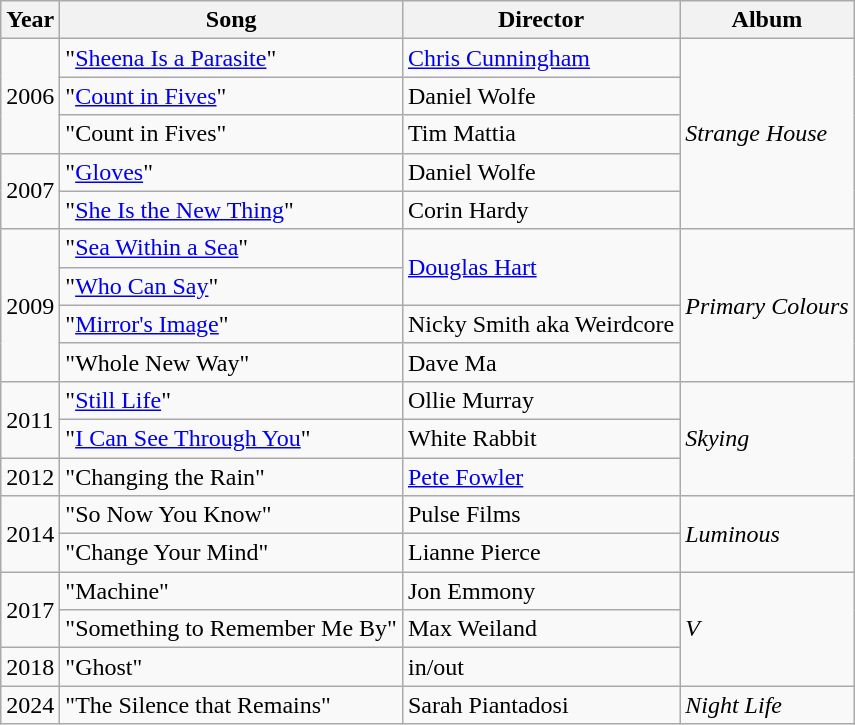<table class="wikitable">
<tr>
<th>Year</th>
<th>Song</th>
<th>Director</th>
<th>Album</th>
</tr>
<tr>
<td rowspan="3">2006</td>
<td>"<a href='#'>Sheena Is a Parasite</a>"</td>
<td><a href='#'>Chris Cunningham</a></td>
<td rowspan="5"><em>Strange House</em></td>
</tr>
<tr>
<td>"<a href='#'>Count in Fives</a>"</td>
<td>Daniel Wolfe</td>
</tr>
<tr>
<td>"Count in Fives"</td>
<td>Tim Mattia</td>
</tr>
<tr>
<td rowspan="2">2007</td>
<td>"<a href='#'>Gloves</a>"</td>
<td>Daniel Wolfe</td>
</tr>
<tr>
<td>"<a href='#'>She Is the New Thing</a>"</td>
<td>Corin Hardy</td>
</tr>
<tr>
<td rowspan="4">2009</td>
<td>"<a href='#'>Sea Within a Sea</a>"</td>
<td rowspan="2"><a href='#'>Douglas Hart</a></td>
<td rowspan="4"><em>Primary Colours</em></td>
</tr>
<tr>
<td>"<a href='#'>Who Can Say</a>"</td>
</tr>
<tr>
<td>"<a href='#'>Mirror's Image</a>"</td>
<td>Nicky Smith aka Weirdcore</td>
</tr>
<tr>
<td>"Whole New Way"</td>
<td>Dave Ma</td>
</tr>
<tr>
<td rowspan="2">2011</td>
<td>"<a href='#'>Still Life</a>"</td>
<td>Ollie Murray</td>
<td rowspan="3"><em>Skying</em></td>
</tr>
<tr>
<td>"<a href='#'>I Can See Through You</a>"</td>
<td>White Rabbit</td>
</tr>
<tr>
<td>2012</td>
<td>"Changing the Rain"</td>
<td><a href='#'>Pete Fowler</a></td>
</tr>
<tr>
<td rowspan="2">2014</td>
<td>"So Now You Know"</td>
<td>Pulse Films</td>
<td rowspan="2"><em>Luminous</em></td>
</tr>
<tr>
<td>"Change Your Mind"</td>
<td>Lianne Pierce</td>
</tr>
<tr>
<td rowspan="2">2017</td>
<td>"Machine"</td>
<td>Jon Emmony</td>
<td rowspan="3"><em>V</em></td>
</tr>
<tr>
<td>"Something to Remember Me By"</td>
<td>Max Weiland</td>
</tr>
<tr>
<td>2018</td>
<td>"Ghost"</td>
<td>in/out</td>
</tr>
<tr>
<td>2024</td>
<td>"The Silence that Remains"</td>
<td>Sarah Piantadosi</td>
<td><em>Night Life</em></td>
</tr>
</table>
